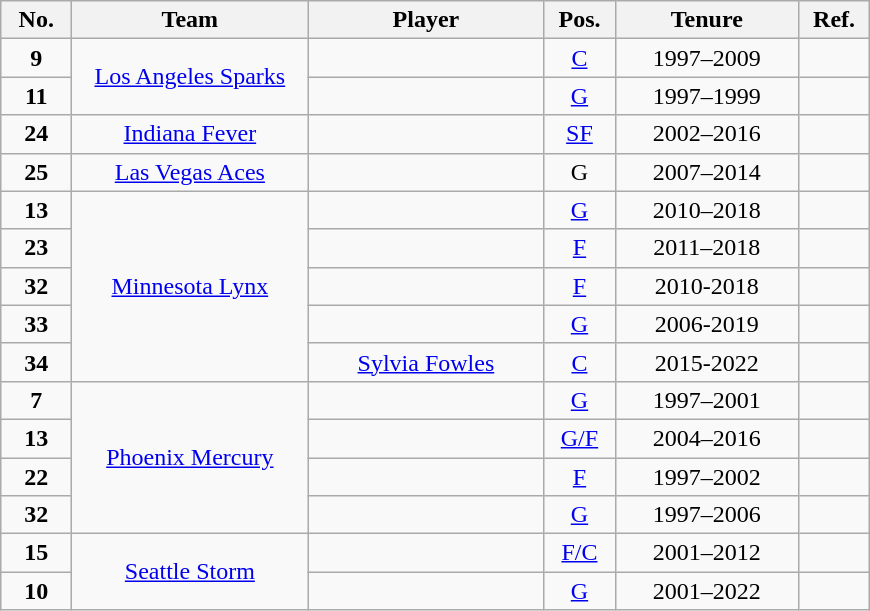<table class="wikitable sortable" style="text-align:center">
<tr>
<th width=40px>No.</th>
<th width=150px>Team</th>
<th width=150px>Player</th>
<th width=40px>Pos.</th>
<th width=115px>Tenure</th>
<th width=40px>Ref.</th>
</tr>
<tr>
<td><strong>9</strong></td>
<td rowspan=2><a href='#'>Los Angeles Sparks</a></td>
<td></td>
<td><a href='#'>C</a></td>
<td>1997–2009</td>
<td></td>
</tr>
<tr>
<td><strong>11</strong></td>
<td></td>
<td><a href='#'>G</a></td>
<td>1997–1999</td>
<td></td>
</tr>
<tr>
<td><strong>24</strong></td>
<td><a href='#'>Indiana Fever</a></td>
<td></td>
<td><a href='#'>SF</a></td>
<td>2002–2016</td>
<td></td>
</tr>
<tr>
<td><strong>25</strong></td>
<td><a href='#'>Las Vegas Aces</a></td>
<td></td>
<td>G</td>
<td>2007–2014</td>
<td></td>
</tr>
<tr>
<td><strong>13</strong></td>
<td rowspan=5><a href='#'>Minnesota Lynx</a></td>
<td></td>
<td><a href='#'>G</a></td>
<td>2010–2018</td>
<td></td>
</tr>
<tr>
<td><strong>23</strong></td>
<td></td>
<td><a href='#'>F</a></td>
<td>2011–2018</td>
<td></td>
</tr>
<tr>
<td><strong>32</strong></td>
<td></td>
<td><a href='#'>F</a></td>
<td>2010-2018</td>
<td></td>
</tr>
<tr>
<td><strong>33</strong></td>
<td></td>
<td><a href='#'>G</a></td>
<td>2006-2019</td>
<td></td>
</tr>
<tr>
<td><strong>34</strong></td>
<td><a href='#'>Sylvia Fowles</a></td>
<td><a href='#'>C</a></td>
<td>2015-2022</td>
<td></td>
</tr>
<tr>
<td><strong>7</strong></td>
<td rowspan=4><a href='#'>Phoenix Mercury</a></td>
<td></td>
<td><a href='#'>G</a></td>
<td>1997–2001</td>
<td></td>
</tr>
<tr>
<td><strong>13</strong></td>
<td></td>
<td><a href='#'>G/F</a></td>
<td>2004–2016</td>
<td></td>
</tr>
<tr>
<td><strong>22</strong></td>
<td></td>
<td><a href='#'>F</a></td>
<td>1997–2002</td>
<td></td>
</tr>
<tr>
<td><strong>32</strong></td>
<td></td>
<td><a href='#'>G</a></td>
<td>1997–2006</td>
<td></td>
</tr>
<tr>
<td><strong>15</strong></td>
<td rowspan=2><a href='#'>Seattle Storm</a></td>
<td></td>
<td><a href='#'>F/C</a></td>
<td>2001–2012</td>
<td></td>
</tr>
<tr>
<td><strong>10</strong></td>
<td></td>
<td><a href='#'>G</a></td>
<td>2001–2022</td>
<td></td>
</tr>
</table>
